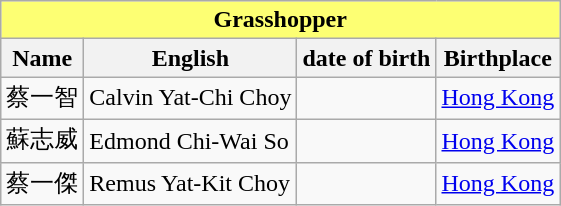<table class="wikitable">
<tr>
<th colspan="4" style="background: #FDFF73;"><strong>Grasshopper</strong></th>
</tr>
<tr style="color:#aaaaa ;">
<th>Name</th>
<th>English</th>
<th>date of birth</th>
<th>Birthplace</th>
</tr>
<tr>
<td>蔡一智</td>
<td>Calvin Yat-Chi Choy</td>
<td></td>
<td><a href='#'>Hong Kong</a></td>
</tr>
<tr>
<td>蘇志威</td>
<td>Edmond Chi-Wai So</td>
<td></td>
<td><a href='#'>Hong Kong</a></td>
</tr>
<tr>
<td>蔡一傑</td>
<td>Remus Yat-Kit Choy</td>
<td></td>
<td><a href='#'>Hong Kong</a></td>
</tr>
</table>
